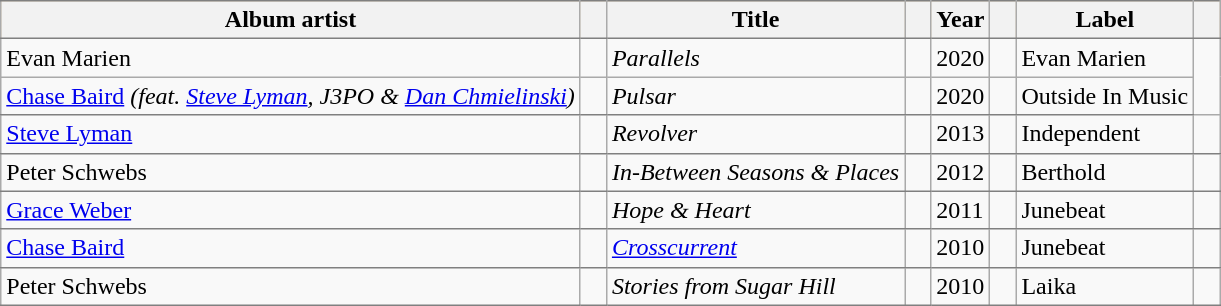<table class="wikitable">
<tr style="background:#ffdead;">
<th align="left" style="border-bottom:1px solid grey; border-top:1px solid grey;">Album artist</th>
<th width="10" style="border-bottom:1px solid grey; border-top:1px solid grey;"></th>
<th align="left" style="border-bottom:1px solid grey; border-top:1px solid grey;">Title</th>
<th width="10" style="border-bottom:1px solid grey; border-top:1px solid grey;"></th>
<th align="left" style="border-bottom:1px solid grey; border-top:1px solid grey;">Year</th>
<th width="10" style="border-bottom:1px solid grey; border-top:1px solid grey;"></th>
<th align="left" style="border-bottom:1px solid grey; border-top:1px solid grey;">Label</th>
<th width="10" style="border-bottom:1px solid grey; border-top:1px solid grey;"></th>
</tr>
<tr>
<td>Evan Marien</td>
<td></td>
<td><em>Parallels</em></td>
<td></td>
<td>2020</td>
<td></td>
<td>Evan Marien</td>
</tr>
<tr>
<td style="border-bottom:1px solid gray;"><a href='#'>Chase Baird</a> <em>(feat. <a href='#'>Steve Lyman</a>, J3PO & <a href='#'>Dan Chmielinski</a>)</em></td>
<td style="border-bottom:1px solid gray;"></td>
<td style="border-bottom:1px solid gray;"><em>Pulsar</em></td>
<td style="border-bottom:1px solid gray;"></td>
<td style="border-bottom:1px solid gray;">2020</td>
<td style="border-bottom:1px solid gray;"></td>
<td style="border-bottom:1px solid gray;">Outside In Music</td>
</tr>
<tr>
<td style="border-bottom:1px solid grey;"><a href='#'>Steve Lyman</a></td>
<td style="border-bottom:1px solid grey;"></td>
<td style="border-bottom:1px solid grey;"><em>Revolver</em></td>
<td style="border-bottom:1px solid grey;"></td>
<td style="border-bottom:1px solid grey;">2013</td>
<td style="border-bottom:1px solid grey;"></td>
<td style="border-bottom:1px solid grey;">Independent</td>
<td style="border-bottom:1px solid grey;"></td>
</tr>
<tr>
<td style="border-bottom:1px solid grey;">Peter Schwebs</td>
<td style="border-bottom:1px solid grey;"></td>
<td style="border-bottom:1px solid grey;"><em>In-Between Seasons & Places</em></td>
<td style="border-bottom:1px solid grey;"></td>
<td style="border-bottom:1px solid grey;">2012</td>
<td style="border-bottom:1px solid grey;"></td>
<td style="border-bottom:1px solid grey;">Berthold</td>
<td style="border-bottom:1px solid grey;"></td>
</tr>
<tr>
<td style="border-bottom:1px solid grey;"><a href='#'>Grace Weber</a></td>
<td style="border-bottom:1px solid grey;"></td>
<td style="border-bottom:1px solid grey;"><em>Hope & Heart</em></td>
<td style="border-bottom:1px solid grey;"></td>
<td style="border-bottom:1px solid grey;">2011</td>
<td style="border-bottom:1px solid grey;"></td>
<td style="border-bottom:1px solid grey;">Junebeat</td>
<td style="border-bottom:1px solid grey;"></td>
</tr>
<tr>
<td style="border-bottom:1px solid grey;"><a href='#'>Chase Baird</a></td>
<td style="border-bottom:1px solid grey;"></td>
<td style="border-bottom:1px solid grey;"><em><a href='#'>Crosscurrent</a></em></td>
<td style="border-bottom:1px solid grey;"></td>
<td style="border-bottom:1px solid grey;">2010</td>
<td style="border-bottom:1px solid grey;"></td>
<td style="border-bottom:1px solid grey;">Junebeat</td>
<td style="border-bottom:1px solid grey;"></td>
</tr>
<tr>
<td style="border-bottom:1px solid grey;">Peter Schwebs</td>
<td style="border-bottom:1px solid grey;"></td>
<td style="border-bottom:1px solid grey;"><em>Stories from Sugar Hill</em></td>
<td style="border-bottom:1px solid grey;"></td>
<td style="border-bottom:1px solid grey;">2010</td>
<td style="border-bottom:1px solid grey;"></td>
<td style="border-bottom:1px solid grey;">Laika</td>
<td style="border-bottom:1px solid grey;"></td>
</tr>
</table>
